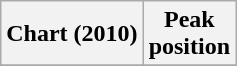<table class="wikitable sortable plainrowheaders">
<tr>
<th scope="col">Chart (2010)</th>
<th scope="col">Peak<br>position</th>
</tr>
<tr>
</tr>
</table>
